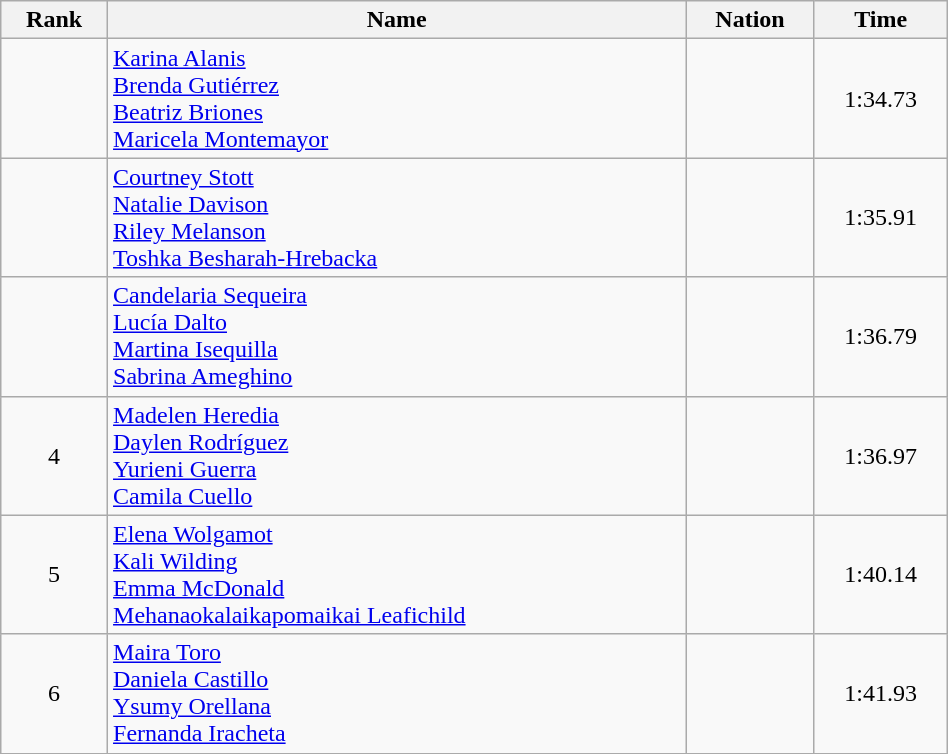<table class="wikitable sortable" style="text-align:center" width=50%>
<tr>
<th>Rank</th>
<th>Name</th>
<th>Nation</th>
<th>Time</th>
</tr>
<tr>
<td></td>
<td align=left><a href='#'>Karina Alanis</a><br><a href='#'>Brenda Gutiérrez</a><br><a href='#'>Beatriz Briones</a><br><a href='#'>Maricela Montemayor</a></td>
<td align=left></td>
<td>1:34.73</td>
</tr>
<tr>
<td></td>
<td align=left><a href='#'>Courtney Stott</a><br><a href='#'>Natalie Davison</a><br><a href='#'>Riley Melanson</a><br><a href='#'>Toshka Besharah-Hrebacka</a></td>
<td align=left></td>
<td>1:35.91</td>
</tr>
<tr>
<td></td>
<td align=left><a href='#'>Candelaria Sequeira</a><br><a href='#'>Lucía Dalto</a><br><a href='#'>Martina Isequilla</a><br><a href='#'>Sabrina Ameghino</a></td>
<td align=left></td>
<td>1:36.79</td>
</tr>
<tr>
<td>4</td>
<td align=left><a href='#'>Madelen Heredia</a><br><a href='#'>Daylen Rodríguez</a><br><a href='#'>Yurieni Guerra</a><br><a href='#'>Camila Cuello</a></td>
<td align=left></td>
<td>1:36.97</td>
</tr>
<tr>
<td>5</td>
<td align=left><a href='#'>Elena Wolgamot</a><br><a href='#'>Kali Wilding</a><br><a href='#'>Emma McDonald</a><br><a href='#'>Mehanaokalaikapomaikai Leafichild</a></td>
<td align=left></td>
<td>1:40.14</td>
</tr>
<tr>
<td>6</td>
<td align=left><a href='#'>Maira Toro</a><br><a href='#'>Daniela Castillo</a><br><a href='#'>Ysumy Orellana</a><br><a href='#'>Fernanda Iracheta</a></td>
<td align=left></td>
<td>1:41.93</td>
</tr>
<tr>
</tr>
</table>
